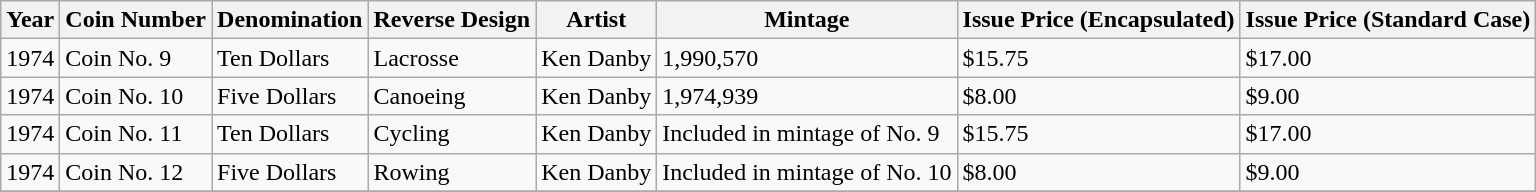<table class="wikitable">
<tr>
<th>Year</th>
<th>Coin Number</th>
<th>Denomination</th>
<th>Reverse Design</th>
<th>Artist</th>
<th>Mintage</th>
<th>Issue Price (Encapsulated)</th>
<th>Issue Price (Standard Case)</th>
</tr>
<tr>
<td>1974</td>
<td>Coin No. 9</td>
<td>Ten Dollars</td>
<td>Lacrosse</td>
<td>Ken Danby</td>
<td>1,990,570</td>
<td>$15.75</td>
<td>$17.00</td>
</tr>
<tr>
<td>1974</td>
<td>Coin No. 10</td>
<td>Five Dollars</td>
<td>Canoeing</td>
<td>Ken Danby</td>
<td>1,974,939</td>
<td>$8.00</td>
<td>$9.00</td>
</tr>
<tr>
<td>1974</td>
<td>Coin No. 11</td>
<td>Ten Dollars</td>
<td>Cycling</td>
<td>Ken Danby</td>
<td>Included in mintage of No. 9</td>
<td>$15.75</td>
<td>$17.00</td>
</tr>
<tr>
<td>1974</td>
<td>Coin No. 12</td>
<td>Five Dollars</td>
<td>Rowing</td>
<td>Ken Danby</td>
<td>Included in mintage of No. 10</td>
<td>$8.00</td>
<td>$9.00</td>
</tr>
<tr>
</tr>
</table>
